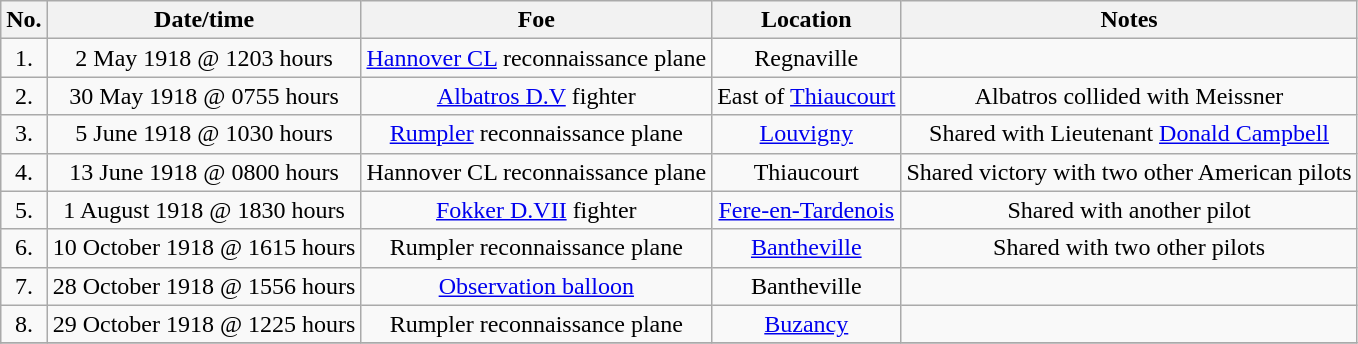<table class="wikitable">
<tr>
<th>No.</th>
<th>Date/time</th>
<th>Foe</th>
<th>Location</th>
<th>Notes</th>
</tr>
<tr>
<td align="center">1.</td>
<td align="center">2 May 1918 @ 1203 hours</td>
<td align="center"><a href='#'>Hannover CL</a> reconnaissance plane</td>
<td align="center">Regnaville</td>
<td align="center"></td>
</tr>
<tr>
<td align="center">2.</td>
<td align="center">30 May 1918 @ 0755 hours</td>
<td align="center"><a href='#'>Albatros D.V</a> fighter</td>
<td align="center">East of <a href='#'>Thiaucourt</a></td>
<td align="center">Albatros collided with Meissner</td>
</tr>
<tr>
<td align="center">3.</td>
<td align="center">5 June 1918 @ 1030 hours</td>
<td align="center"><a href='#'>Rumpler</a> reconnaissance plane</td>
<td align="center"><a href='#'>Louvigny</a></td>
<td align="center">Shared with Lieutenant <a href='#'>Donald Campbell</a></td>
</tr>
<tr>
<td align="center">4.</td>
<td align="center">13 June 1918 @ 0800 hours</td>
<td align="center">Hannover CL reconnaissance plane</td>
<td align="center">Thiaucourt</td>
<td align="center">Shared victory with two other American pilots</td>
</tr>
<tr>
<td align="center">5.</td>
<td align="center">1 August 1918 @ 1830 hours</td>
<td align="center"><a href='#'>Fokker D.VII</a> fighter</td>
<td align="center"><a href='#'>Fere-en-Tardenois</a></td>
<td align="center">Shared with another pilot</td>
</tr>
<tr>
<td align="center">6.</td>
<td align="center">10 October 1918 @ 1615 hours</td>
<td align="center">Rumpler reconnaissance plane</td>
<td align="center"><a href='#'>Bantheville</a></td>
<td align="center">Shared with two other pilots</td>
</tr>
<tr>
<td align="center">7.</td>
<td align="center">28 October 1918 @ 1556 hours</td>
<td align="center"><a href='#'>Observation balloon</a></td>
<td align="center">Bantheville</td>
<td align="center"></td>
</tr>
<tr>
<td align="center">8.</td>
<td align="center">29 October 1918 @ 1225 hours</td>
<td align="center">Rumpler reconnaissance plane</td>
<td align="center"><a href='#'>Buzancy</a></td>
<td align="center"></td>
</tr>
<tr>
</tr>
</table>
